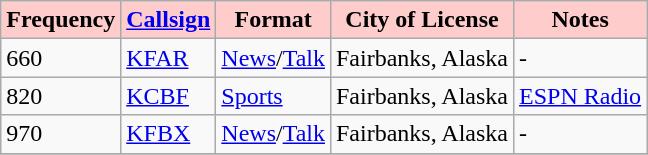<table class="wikitable" border="1">
<tr>
<th style="background:#ffcccc;"><strong>Frequency</strong></th>
<th style="background:#ffcccc;"><strong><a href='#'>Callsign</a></strong></th>
<th style="background:#ffcccc;"><strong>Format</strong></th>
<th style="background:#ffcccc;"><strong>City of License</strong></th>
<th style="background:#ffcccc;"><strong>Notes</strong></th>
</tr>
<tr>
<td>660</td>
<td><a href='#'>KFAR</a></td>
<td><a href='#'>News</a>/<a href='#'>Talk</a></td>
<td>Fairbanks, Alaska</td>
<td>-</td>
</tr>
<tr>
<td>820</td>
<td><a href='#'>KCBF</a></td>
<td><a href='#'>Sports</a></td>
<td>Fairbanks, Alaska</td>
<td><a href='#'>ESPN Radio</a></td>
</tr>
<tr>
<td>970</td>
<td><a href='#'>KFBX</a></td>
<td><a href='#'>News</a>/<a href='#'>Talk</a></td>
<td>Fairbanks, Alaska</td>
<td>-</td>
</tr>
<tr>
</tr>
</table>
